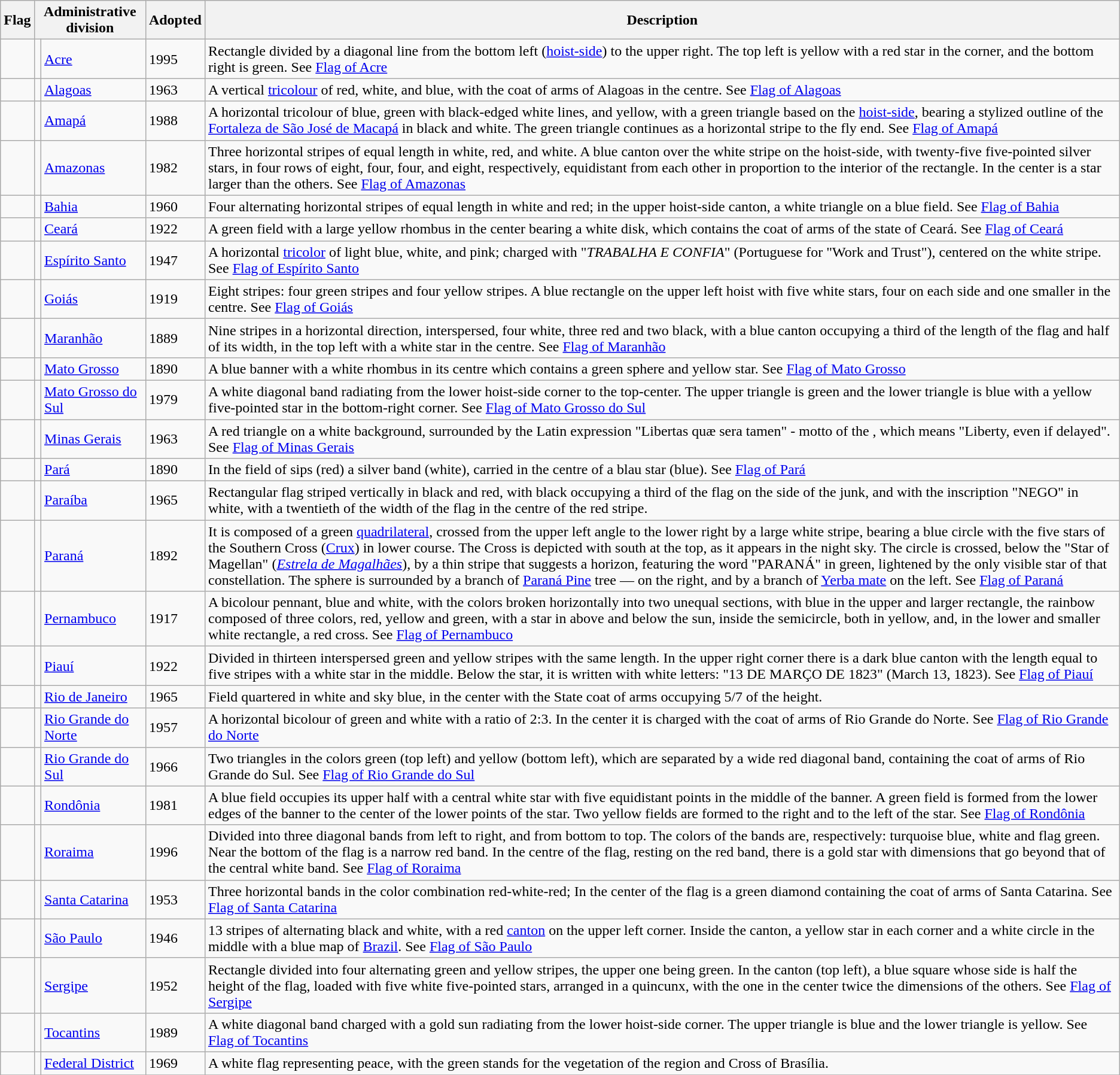<table class="wikitable sortable">
<tr>
<th class="unsortable">Flag</th>
<th colspan="2">Administrative division</th>
<th>Adopted</th>
<th class="unsortable">Description</th>
</tr>
<tr>
<td></td>
<td></td>
<td><a href='#'>Acre</a></td>
<td>1995</td>
<td>Rectangle divided by a diagonal line from the bottom left (<a href='#'>hoist-side</a>) to the upper right. The top left is yellow with a red star in the corner, and the bottom right is green. See <a href='#'>Flag of Acre</a></td>
</tr>
<tr>
<td></td>
<td></td>
<td><a href='#'>Alagoas</a></td>
<td>1963</td>
<td>A vertical <a href='#'>tricolour</a> of red, white, and blue, with the coat of arms of Alagoas in the centre. See <a href='#'>Flag of Alagoas</a></td>
</tr>
<tr>
<td></td>
<td></td>
<td><a href='#'>Amapá</a></td>
<td>1988</td>
<td>A horizontal tricolour of blue, green with black-edged white lines, and yellow, with a green triangle based on the <a href='#'>hoist-side</a>, bearing a stylized outline of the <a href='#'>Fortaleza de São José de Macapá</a> in black and white. The green triangle continues as a horizontal stripe to the fly end. See <a href='#'>Flag of Amapá</a></td>
</tr>
<tr>
<td></td>
<td></td>
<td><a href='#'>Amazonas</a></td>
<td>1982</td>
<td>Three horizontal stripes of equal length in white, red, and white. A blue canton over the white stripe on the hoist-side, with twenty-five five-pointed silver stars, in four rows of eight, four, four, and eight, respectively, equidistant from each other in proportion to the interior of the rectangle. In the center is a star larger than the others. See <a href='#'>Flag of Amazonas</a></td>
</tr>
<tr>
<td></td>
<td></td>
<td><a href='#'>Bahia</a></td>
<td>1960</td>
<td>Four alternating horizontal stripes of equal length in white and red; in the upper hoist-side canton, a white triangle on a blue field. See <a href='#'>Flag of Bahia</a></td>
</tr>
<tr>
<td></td>
<td></td>
<td><a href='#'>Ceará</a></td>
<td>1922</td>
<td>A green field with a large yellow rhombus in the center bearing a white disk, which contains the coat of arms of the state of Ceará. See <a href='#'>Flag of Ceará</a></td>
</tr>
<tr>
<td></td>
<td></td>
<td><a href='#'>Espírito Santo</a></td>
<td>1947</td>
<td>A horizontal <a href='#'>tricolor</a> of light blue, white, and pink; charged with "<em>TRABALHA E CONFIA</em>" (Portuguese for "Work and Trust"), centered on the white stripe. See <a href='#'>Flag of Espírito Santo</a></td>
</tr>
<tr>
<td></td>
<td></td>
<td><a href='#'>Goiás</a></td>
<td>1919</td>
<td>Eight stripes: four green stripes and four yellow stripes. A blue rectangle on the upper left hoist with five white stars, four on each side and one smaller in the centre. See <a href='#'>Flag of Goiás</a></td>
</tr>
<tr>
<td></td>
<td></td>
<td><a href='#'>Maranhão</a></td>
<td>1889</td>
<td>Nine stripes in a horizontal direction, interspersed, four white, three red and two black, with a blue canton occupying a third of the length of the flag and half of its width, in the top left with a white star in the centre. See <a href='#'>Flag of Maranhão</a></td>
</tr>
<tr>
<td></td>
<td></td>
<td><a href='#'>Mato Grosso</a></td>
<td>1890</td>
<td>A blue banner with a white rhombus in its centre which contains a green sphere and yellow star. See <a href='#'>Flag of Mato Grosso</a></td>
</tr>
<tr>
<td></td>
<td></td>
<td><a href='#'>Mato Grosso do Sul</a></td>
<td>1979</td>
<td>A white diagonal band radiating from the lower hoist-side corner to the top-center. The upper triangle is green and the lower triangle is blue with a yellow five-pointed star in the bottom-right corner. See <a href='#'>Flag of Mato Grosso do Sul</a></td>
</tr>
<tr>
<td></td>
<td></td>
<td><a href='#'>Minas Gerais</a></td>
<td>1963</td>
<td>A red triangle on a white background, surrounded by the Latin expression "Libertas quæ sera tamen" - motto of the , which means "Liberty, even if delayed". See <a href='#'>Flag of Minas Gerais</a></td>
</tr>
<tr>
<td></td>
<td></td>
<td><a href='#'>Pará</a></td>
<td>1890</td>
<td>In the field of sips (red) a silver band (white), carried in the centre of a blau star (blue). See <a href='#'>Flag of Pará</a></td>
</tr>
<tr>
<td></td>
<td></td>
<td><a href='#'>Paraíba</a></td>
<td>1965</td>
<td>Rectangular flag striped vertically in black and red, with black occupying a third of the flag on the side of the junk, and with the inscription "NEGO" in white, with a twentieth of the width of the flag in the centre of the red stripe.</td>
</tr>
<tr>
<td></td>
<td></td>
<td><a href='#'>Paraná</a></td>
<td>1892</td>
<td>It is composed of a green <a href='#'>quadrilateral</a>, crossed from the upper left angle to the lower right by a large white stripe, bearing a blue circle with the five stars of the Southern Cross (<a href='#'>Crux</a>) in lower course. The Cross is depicted with south at the top, as it appears in the night sky. The circle is crossed, below the "Star of Magellan" (<em><a href='#'>Estrela de Magalhães</a></em>), by a thin stripe that suggests a horizon, featuring the word "PARANÁ" in green, lightened by the only visible star of that constellation. The sphere is surrounded by a branch of <a href='#'>Paraná Pine</a> tree — on the right, and by a branch of <a href='#'>Yerba mate</a> on the left. See <a href='#'>Flag of Paraná</a></td>
</tr>
<tr>
<td></td>
<td></td>
<td><a href='#'>Pernambuco</a></td>
<td>1917</td>
<td>A bicolour pennant, blue and white, with the colors broken horizontally into two unequal sections, with blue in the upper and larger rectangle, the rainbow composed of three colors, red, yellow and green, with a star in above and below the sun, inside the semicircle, both in yellow, and, in the lower and smaller white rectangle, a red cross. See <a href='#'>Flag of Pernambuco</a></td>
</tr>
<tr>
<td></td>
<td></td>
<td><a href='#'>Piauí</a></td>
<td>1922</td>
<td>Divided in thirteen interspersed green and yellow stripes with the same length. In the upper right corner there is a dark blue canton with the length equal to five stripes with a white star in the middle. Below the star, it is written with white letters: "13 DE MARÇO DE 1823" (March 13, 1823). See <a href='#'>Flag of Piauí</a></td>
</tr>
<tr>
<td></td>
<td></td>
<td><a href='#'>Rio de Janeiro</a></td>
<td>1965</td>
<td>Field quartered in white and sky blue, in the center with the State coat of arms occupying 5/7 of the height.</td>
</tr>
<tr>
<td></td>
<td></td>
<td><a href='#'>Rio Grande do Norte</a></td>
<td>1957</td>
<td>A horizontal bicolour of green and white with a ratio of 2:3. In the center it is charged with the coat of arms of Rio Grande do Norte. See <a href='#'>Flag of Rio Grande do Norte</a></td>
</tr>
<tr>
<td></td>
<td></td>
<td><a href='#'>Rio Grande do Sul</a></td>
<td>1966</td>
<td>Two triangles in the colors green (top left) and yellow (bottom left), which are separated by a wide red diagonal band, containing the coat of arms of Rio Grande do Sul. See <a href='#'>Flag of Rio Grande do Sul</a></td>
</tr>
<tr>
<td></td>
<td></td>
<td><a href='#'>Rondônia</a></td>
<td>1981</td>
<td>A blue field occupies its upper half with a central white star with five equidistant points in the middle of the banner. A green field is formed from the lower edges of the banner to the center of the lower points of the star. Two yellow fields are formed to the right and to the left of the star. See <a href='#'>Flag of Rondônia</a></td>
</tr>
<tr>
<td></td>
<td></td>
<td><a href='#'>Roraima</a></td>
<td>1996</td>
<td>Divided into three diagonal bands from left to right, and from bottom to top. The colors of the bands are, respectively: turquoise blue, white and flag green. Near the bottom of the flag is a narrow red band. In the centre of the flag, resting on the red band, there is a gold star with dimensions that go beyond that of the central white band. See <a href='#'>Flag of Roraima</a></td>
</tr>
<tr>
<td></td>
<td></td>
<td><a href='#'>Santa Catarina</a></td>
<td>1953</td>
<td>Three horizontal bands in the color combination red-white-red; In the center of the flag is a green diamond containing the coat of arms of Santa Catarina. See <a href='#'>Flag of Santa Catarina</a></td>
</tr>
<tr>
<td></td>
<td></td>
<td><a href='#'>São Paulo</a></td>
<td>1946</td>
<td>13 stripes of alternating black and white, with a red <a href='#'>canton</a> on the upper left corner. Inside the canton, a yellow star in each corner and a white circle in the middle with a blue map of <a href='#'>Brazil</a>. See <a href='#'>Flag of São Paulo</a></td>
</tr>
<tr>
<td></td>
<td></td>
<td><a href='#'>Sergipe</a></td>
<td>1952</td>
<td>Rectangle divided into four alternating green and yellow stripes, the upper one being green. In the canton (top left), a blue square whose side is half the height of the flag, loaded with five white five-pointed stars, arranged in a quincunx, with the one in the center twice the dimensions of the others. See <a href='#'>Flag of Sergipe</a></td>
</tr>
<tr>
<td></td>
<td></td>
<td><a href='#'>Tocantins</a></td>
<td>1989</td>
<td>A white diagonal band charged with a gold sun radiating from the lower hoist-side corner. The upper triangle is blue and the lower triangle is yellow. See <a href='#'>Flag of Tocantins</a></td>
</tr>
<tr>
<td></td>
<td></td>
<td><a href='#'>Federal District</a></td>
<td>1969</td>
<td>A white flag representing peace, with the green stands for the vegetation of the region and Cross of Brasília.</td>
</tr>
<tr>
</tr>
</table>
